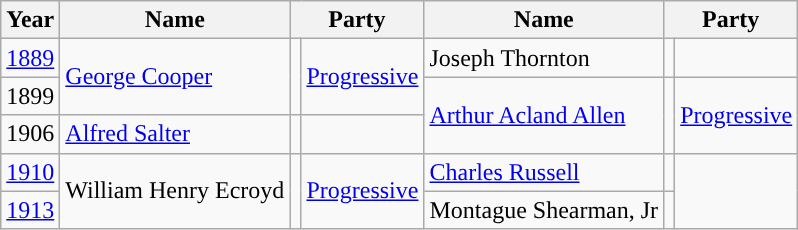<table class="wikitable">
<tr>
<th>Year</th>
<th>Name</th>
<th colspan=2>Party</th>
<th>Name</th>
<th colspan=2>Party</th>
</tr>
<tr>
<td><a href='#'>1889</a></td>
<td rowspan=2><a href='#'>George Cooper</a></td>
<td rowspan=2 style="background-color: "></td>
<td rowspan=2><a href='#'>Progressive</a></td>
<td>Joseph Thornton</td>
<td></td>
</tr>
<tr>
<td>1899</td>
<td rowspan=2><a href='#'>Arthur Acland Allen</a></td>
<td rowspan=2 style="background-color: "></td>
<td rowspan=2><a href='#'>Progressive</a></td>
</tr>
<tr>
<td>1906</td>
<td><a href='#'>Alfred Salter</a></td>
<td></td>
</tr>
<tr>
<td><a href='#'>1910</a></td>
<td rowspan=2>William Henry Ecroyd</td>
<td rowspan=2 style="background-color: "></td>
<td rowspan=2><a href='#'>Progressive</a></td>
<td><a href='#'>Charles Russell</a></td>
<td></td>
</tr>
<tr>
<td><a href='#'>1913</a></td>
<td>Montague Shearman, Jr</td>
<td></td>
</tr>
</table>
